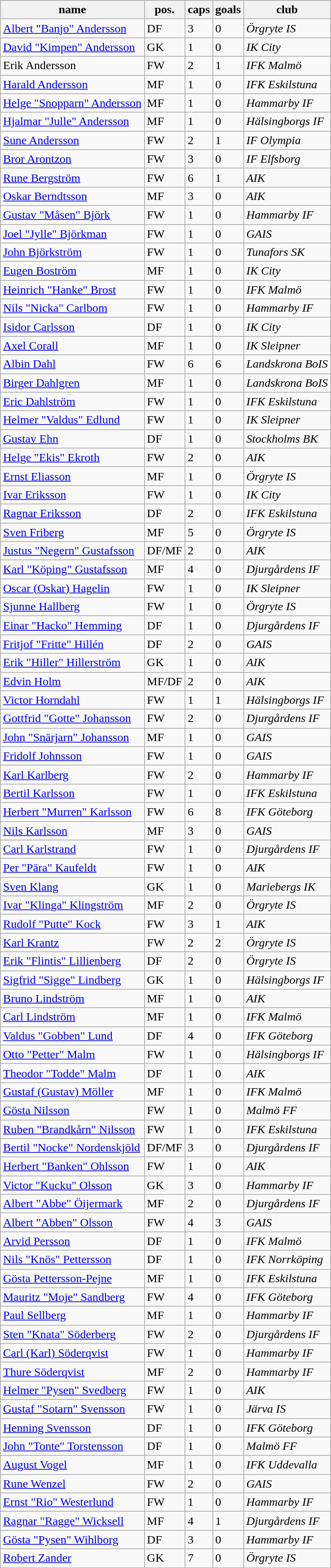<table class="wikitable" border="1">
<tr>
<th>name</th>
<th>pos.</th>
<th>caps</th>
<th>goals</th>
<th>club</th>
</tr>
<tr>
<td><a href='#'>Albert "Banjo" Andersson</a></td>
<td>DF</td>
<td>3</td>
<td>0</td>
<td><em>Örgryte IS</em></td>
</tr>
<tr>
<td><a href='#'>David "Kimpen" Andersson</a></td>
<td>GK</td>
<td>1</td>
<td>0</td>
<td><em>IK City</em></td>
</tr>
<tr>
<td>Erik Andersson</td>
<td>FW</td>
<td>2</td>
<td>1</td>
<td><em>IFK Malmö</em></td>
</tr>
<tr>
<td><a href='#'>Harald Andersson</a></td>
<td>MF</td>
<td>1</td>
<td>0</td>
<td><em>IFK Eskilstuna</em></td>
</tr>
<tr>
<td><a href='#'>Helge "Snopparn" Andersson</a></td>
<td>MF</td>
<td>1</td>
<td>0</td>
<td><em>Hammarby IF</em></td>
</tr>
<tr>
<td><a href='#'>Hjalmar "Julle" Andersson</a></td>
<td>MF</td>
<td>1</td>
<td>0</td>
<td><em>Hälsingborgs IF</em></td>
</tr>
<tr>
<td><a href='#'>Sune Andersson</a></td>
<td>FW</td>
<td>2</td>
<td>1</td>
<td><em>IF Olympia</em></td>
</tr>
<tr>
<td><a href='#'>Bror Arontzon</a></td>
<td>FW</td>
<td>3</td>
<td>0</td>
<td><em>IF Elfsborg</em></td>
</tr>
<tr>
<td><a href='#'>Rune Bergström</a></td>
<td>FW</td>
<td>6</td>
<td>1</td>
<td><em>AIK</em></td>
</tr>
<tr>
<td><a href='#'>Oskar Berndtsson</a></td>
<td>MF</td>
<td>3</td>
<td>0</td>
<td><em>AIK</em></td>
</tr>
<tr>
<td><a href='#'>Gustav "Måsen" Björk</a></td>
<td>FW</td>
<td>1</td>
<td>0</td>
<td><em>Hammarby IF</em></td>
</tr>
<tr>
<td><a href='#'>Joel "Jylle" Björkman</a></td>
<td>FW</td>
<td>1</td>
<td>0</td>
<td><em>GAIS</em></td>
</tr>
<tr>
<td><a href='#'>John Björkström</a></td>
<td>FW</td>
<td>1</td>
<td>0</td>
<td><em>Tunafors SK</em></td>
</tr>
<tr>
<td><a href='#'>Eugen Boström</a></td>
<td>MF</td>
<td>1</td>
<td>0</td>
<td><em>IK City</em></td>
</tr>
<tr>
<td><a href='#'>Heinrich "Hanke" Brost</a></td>
<td>FW</td>
<td>1</td>
<td>0</td>
<td><em>IFK Malmö</em></td>
</tr>
<tr>
<td><a href='#'>Nils "Nicka" Carlbom</a></td>
<td>FW</td>
<td>1</td>
<td>0</td>
<td><em>Hammarby IF</em></td>
</tr>
<tr>
<td><a href='#'>Isidor Carlsson</a></td>
<td>DF</td>
<td>1</td>
<td>0</td>
<td><em>IK City</em></td>
</tr>
<tr>
<td><a href='#'>Axel Corall</a></td>
<td>MF</td>
<td>1</td>
<td>0</td>
<td><em>IK Sleipner</em></td>
</tr>
<tr>
<td><a href='#'>Albin Dahl</a></td>
<td>FW</td>
<td>6</td>
<td>6</td>
<td><em>Landskrona BoIS</em></td>
</tr>
<tr>
<td><a href='#'>Birger Dahlgren</a></td>
<td>MF</td>
<td>1</td>
<td>0</td>
<td><em>Landskrona BoIS</em></td>
</tr>
<tr>
<td><a href='#'>Eric Dahlström</a></td>
<td>FW</td>
<td>1</td>
<td>0</td>
<td><em>IFK Eskilstuna</em></td>
</tr>
<tr>
<td><a href='#'>Helmer "Valdus" Edlund</a></td>
<td>FW</td>
<td>1</td>
<td>0</td>
<td><em>IK Sleipner</em></td>
</tr>
<tr>
<td><a href='#'>Gustav Ehn</a></td>
<td>DF</td>
<td>1</td>
<td>0</td>
<td><em>Stockholms BK</em></td>
</tr>
<tr>
<td><a href='#'>Helge "Ekis" Ekroth</a></td>
<td>FW</td>
<td>2</td>
<td>0</td>
<td><em>AIK</em></td>
</tr>
<tr>
<td><a href='#'>Ernst Eliasson</a></td>
<td>MF</td>
<td>1</td>
<td>0</td>
<td><em>Örgryte IS</em></td>
</tr>
<tr>
<td><a href='#'>Ivar Eriksson</a></td>
<td>FW</td>
<td>1</td>
<td>0</td>
<td><em>IK City</em></td>
</tr>
<tr>
<td><a href='#'>Ragnar Eriksson</a></td>
<td>DF</td>
<td>2</td>
<td>0</td>
<td><em>IFK Eskilstuna</em></td>
</tr>
<tr>
<td><a href='#'>Sven Friberg</a></td>
<td>MF</td>
<td>5</td>
<td>0</td>
<td><em>Örgryte IS</em></td>
</tr>
<tr>
<td><a href='#'>Justus "Negern" Gustafsson</a></td>
<td>DF/MF</td>
<td>2</td>
<td>0</td>
<td><em>AIK</em></td>
</tr>
<tr>
<td><a href='#'>Karl "Köping" Gustafsson</a></td>
<td>MF</td>
<td>4</td>
<td>0</td>
<td><em>Djurgårdens IF</em></td>
</tr>
<tr>
<td><a href='#'>Oscar (Oskar) Hagelin</a></td>
<td>FW</td>
<td>1</td>
<td>0</td>
<td><em>IK Sleipner</em></td>
</tr>
<tr>
<td><a href='#'>Sjunne Hallberg</a></td>
<td>FW</td>
<td>1</td>
<td>0</td>
<td><em>Örgryte IS</em></td>
</tr>
<tr>
<td><a href='#'>Einar "Hacko" Hemming</a></td>
<td>DF</td>
<td>1</td>
<td>0</td>
<td><em>Djurgårdens IF</em></td>
</tr>
<tr>
<td><a href='#'>Fritjof "Fritte" Hillén</a></td>
<td>DF</td>
<td>2</td>
<td>0</td>
<td><em>GAIS</em></td>
</tr>
<tr>
<td><a href='#'>Erik "Hiller" Hillerström</a></td>
<td>GK</td>
<td>1</td>
<td>0</td>
<td><em>AIK</em></td>
</tr>
<tr>
<td><a href='#'>Edvin Holm</a></td>
<td>MF/DF</td>
<td>2</td>
<td>0</td>
<td><em>AIK</em></td>
</tr>
<tr>
<td><a href='#'>Victor Horndahl</a></td>
<td>FW</td>
<td>1</td>
<td>1</td>
<td><em>Hälsingborgs IF</em></td>
</tr>
<tr>
<td><a href='#'>Gottfrid "Gotte" Johansson</a></td>
<td>FW</td>
<td>2</td>
<td>0</td>
<td><em>Djurgårdens IF</em></td>
</tr>
<tr>
<td><a href='#'>John "Snärjarn" Johansson</a></td>
<td>MF</td>
<td>1</td>
<td>0</td>
<td><em>GAIS</em></td>
</tr>
<tr>
<td><a href='#'>Fridolf Johnsson</a></td>
<td>FW</td>
<td>1</td>
<td>0</td>
<td><em>GAIS</em></td>
</tr>
<tr>
<td><a href='#'>Karl Karlberg</a></td>
<td>FW</td>
<td>2</td>
<td>0</td>
<td><em>Hammarby IF</em></td>
</tr>
<tr>
<td><a href='#'>Bertil Karlsson</a></td>
<td>FW</td>
<td>1</td>
<td>0</td>
<td><em>IFK Eskilstuna</em></td>
</tr>
<tr>
<td><a href='#'>Herbert "Murren" Karlsson</a></td>
<td>FW</td>
<td>6</td>
<td>8</td>
<td><em>IFK Göteborg</em></td>
</tr>
<tr>
<td><a href='#'>Nils Karlsson</a></td>
<td>MF</td>
<td>3</td>
<td>0</td>
<td><em>GAIS</em></td>
</tr>
<tr>
<td><a href='#'>Carl Karlstrand</a></td>
<td>FW</td>
<td>1</td>
<td>0</td>
<td><em>Djurgårdens IF</em></td>
</tr>
<tr>
<td><a href='#'>Per "Pära" Kaufeldt</a></td>
<td>FW</td>
<td>1</td>
<td>0</td>
<td><em>AIK</em></td>
</tr>
<tr>
<td><a href='#'>Sven Klang</a></td>
<td>GK</td>
<td>1</td>
<td>0</td>
<td><em>Mariebergs IK</em></td>
</tr>
<tr>
<td><a href='#'>Ivar "Klinga" Klingström</a></td>
<td>MF</td>
<td>2</td>
<td>0</td>
<td><em>Örgryte IS</em></td>
</tr>
<tr>
<td><a href='#'>Rudolf "Putte" Kock</a></td>
<td>FW</td>
<td>3</td>
<td>1</td>
<td><em>AIK</em></td>
</tr>
<tr>
<td><a href='#'>Karl Krantz</a></td>
<td>FW</td>
<td>2</td>
<td>2</td>
<td><em>Örgryte IS</em></td>
</tr>
<tr>
<td><a href='#'>Erik "Flintis" Lillienberg</a></td>
<td>DF</td>
<td>2</td>
<td>0</td>
<td><em>Örgryte IS</em></td>
</tr>
<tr>
<td><a href='#'>Sigfrid "Sigge" Lindberg</a></td>
<td>GK</td>
<td>1</td>
<td>0</td>
<td><em>Hälsingborgs IF</em></td>
</tr>
<tr>
<td><a href='#'>Bruno Lindström</a></td>
<td>MF</td>
<td>1</td>
<td>0</td>
<td><em>AIK</em></td>
</tr>
<tr>
<td><a href='#'>Carl Lindström</a></td>
<td>MF</td>
<td>1</td>
<td>0</td>
<td><em>IFK Malmö</em></td>
</tr>
<tr>
<td><a href='#'>Valdus "Gobben" Lund</a></td>
<td>DF</td>
<td>4</td>
<td>0</td>
<td><em>IFK Göteborg</em></td>
</tr>
<tr>
<td><a href='#'>Otto "Petter" Malm</a></td>
<td>FW</td>
<td>1</td>
<td>0</td>
<td><em>Hälsingborgs IF</em></td>
</tr>
<tr>
<td><a href='#'>Theodor "Todde" Malm</a></td>
<td>DF</td>
<td>1</td>
<td>0</td>
<td><em>AIK</em></td>
</tr>
<tr>
<td><a href='#'>Gustaf (Gustav) Möller</a></td>
<td>MF</td>
<td>1</td>
<td>0</td>
<td><em>IFK Malmö</em></td>
</tr>
<tr>
<td><a href='#'>Gösta Nilsson</a></td>
<td>FW</td>
<td>1</td>
<td>0</td>
<td><em>Malmö FF</em></td>
</tr>
<tr>
<td><a href='#'>Ruben "Brandkårn" Nilsson</a></td>
<td>FW</td>
<td>1</td>
<td>0</td>
<td><em>IFK Eskilstuna</em></td>
</tr>
<tr>
<td><a href='#'>Bertil "Nocke" Nordenskjöld</a></td>
<td>DF/MF</td>
<td>3</td>
<td>0</td>
<td><em>Djurgårdens IF</em></td>
</tr>
<tr>
<td><a href='#'>Herbert "Banken" Ohlsson</a></td>
<td>FW</td>
<td>1</td>
<td>0</td>
<td><em>AIK</em></td>
</tr>
<tr>
<td><a href='#'>Victor "Kucku" Olsson</a></td>
<td>GK</td>
<td>3</td>
<td>0</td>
<td><em>Hammarby IF</em></td>
</tr>
<tr>
<td><a href='#'>Albert "Abbe" Öijermark</a></td>
<td>MF</td>
<td>2</td>
<td>0</td>
<td><em>Djurgårdens IF</em></td>
</tr>
<tr>
<td><a href='#'>Albert "Abben" Olsson</a></td>
<td>FW</td>
<td>4</td>
<td>3</td>
<td><em>GAIS</em></td>
</tr>
<tr>
<td><a href='#'>Arvid Persson</a></td>
<td>DF</td>
<td>1</td>
<td>0</td>
<td><em>IFK Malmö</em></td>
</tr>
<tr>
<td><a href='#'>Nils "Knös" Pettersson</a></td>
<td>DF</td>
<td>1</td>
<td>0</td>
<td><em>IFK Norrköping</em></td>
</tr>
<tr>
<td><a href='#'>Gösta Pettersson-Pejne</a></td>
<td>MF</td>
<td>1</td>
<td>0</td>
<td><em>IFK Eskilstuna</em></td>
</tr>
<tr>
<td><a href='#'>Mauritz "Moje" Sandberg</a></td>
<td>FW</td>
<td>4</td>
<td>0</td>
<td><em>IFK Göteborg</em></td>
</tr>
<tr>
<td><a href='#'>Paul Sellberg</a></td>
<td>MF</td>
<td>1</td>
<td>0</td>
<td><em>Hammarby IF</em></td>
</tr>
<tr>
<td><a href='#'>Sten "Knata" Söderberg</a></td>
<td>FW</td>
<td>2</td>
<td>0</td>
<td><em>Djurgårdens IF</em></td>
</tr>
<tr>
<td><a href='#'>Carl (Karl) Söderqvist</a></td>
<td>FW</td>
<td>1</td>
<td>0</td>
<td><em>Hammarby IF</em></td>
</tr>
<tr>
<td><a href='#'>Thure Söderqvist</a></td>
<td>MF</td>
<td>2</td>
<td>0</td>
<td><em>Hammarby IF</em></td>
</tr>
<tr>
<td><a href='#'>Helmer "Pysen" Svedberg</a></td>
<td>FW</td>
<td>1</td>
<td>0</td>
<td><em>AIK</em></td>
</tr>
<tr>
<td><a href='#'>Gustaf "Sotarn" Svensson</a></td>
<td>FW</td>
<td>1</td>
<td>0</td>
<td><em>Järva IS</em></td>
</tr>
<tr>
<td><a href='#'>Henning Svensson</a></td>
<td>DF</td>
<td>1</td>
<td>0</td>
<td><em>IFK Göteborg</em></td>
</tr>
<tr>
<td><a href='#'>John "Tonte" Torstensson</a></td>
<td>DF</td>
<td>1</td>
<td>0</td>
<td><em>Malmö FF</em></td>
</tr>
<tr>
<td><a href='#'>August Vogel</a></td>
<td>MF</td>
<td>1</td>
<td>0</td>
<td><em>IFK Uddevalla</em></td>
</tr>
<tr>
<td><a href='#'>Rune Wenzel</a></td>
<td>FW</td>
<td>2</td>
<td>0</td>
<td><em>GAIS</em></td>
</tr>
<tr>
<td><a href='#'>Ernst "Rio" Westerlund</a></td>
<td>FW</td>
<td>1</td>
<td>0</td>
<td><em>Hammarby IF</em></td>
</tr>
<tr>
<td><a href='#'>Ragnar "Ragge" Wicksell</a></td>
<td>MF</td>
<td>4</td>
<td>1</td>
<td><em>Djurgårdens IF</em></td>
</tr>
<tr>
<td><a href='#'>Gösta "Pysen" Wihlborg</a></td>
<td>DF</td>
<td>3</td>
<td>0</td>
<td><em>Hammarby IF</em></td>
</tr>
<tr>
<td><a href='#'>Robert Zander</a></td>
<td>GK</td>
<td>7</td>
<td>0</td>
<td><em>Örgryte IS</em></td>
</tr>
</table>
